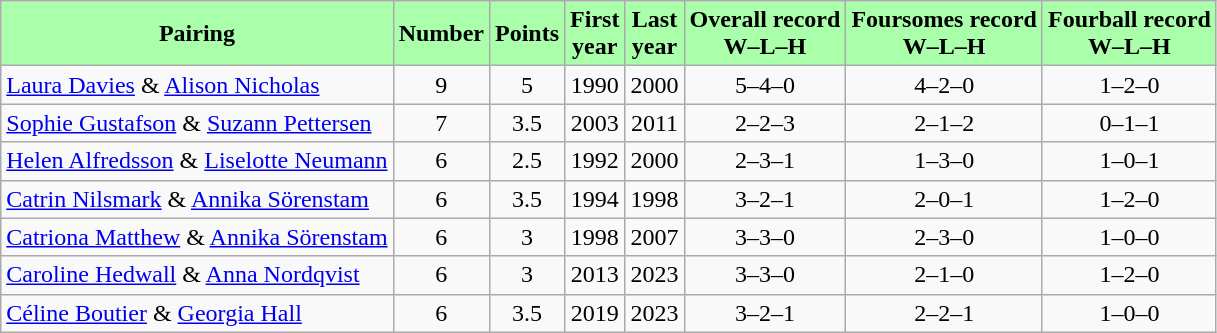<table class="wikitable" style="text-align:center">
<tr style="background:#aaffaa;">
<td><strong>Pairing</strong></td>
<td><strong>Number</strong></td>
<td><strong>Points</strong></td>
<td><strong>First<br>year</strong></td>
<td><strong>Last<br>year</strong></td>
<td><strong>Overall record<br>W–L–H</strong></td>
<td><strong>Foursomes record<br>W–L–H</strong></td>
<td><strong>Fourball record<br>W–L–H</strong></td>
</tr>
<tr>
<td align=left><a href='#'>Laura Davies</a> & <a href='#'>Alison Nicholas</a></td>
<td>9</td>
<td>5</td>
<td>1990</td>
<td>2000</td>
<td>5–4–0</td>
<td>4–2–0</td>
<td>1–2–0</td>
</tr>
<tr>
<td align=left><a href='#'>Sophie Gustafson</a> & <a href='#'>Suzann Pettersen</a></td>
<td>7</td>
<td>3.5</td>
<td>2003</td>
<td>2011</td>
<td>2–2–3</td>
<td>2–1–2</td>
<td>0–1–1</td>
</tr>
<tr>
<td align=left><a href='#'>Helen Alfredsson</a> & <a href='#'>Liselotte Neumann</a></td>
<td>6</td>
<td>2.5</td>
<td>1992</td>
<td>2000</td>
<td>2–3–1</td>
<td>1–3–0</td>
<td>1–0–1</td>
</tr>
<tr>
<td align=left><a href='#'>Catrin Nilsmark</a> & <a href='#'>Annika Sörenstam</a></td>
<td>6</td>
<td>3.5</td>
<td>1994</td>
<td>1998</td>
<td>3–2–1</td>
<td>2–0–1</td>
<td>1–2–0</td>
</tr>
<tr>
<td align=left><a href='#'>Catriona Matthew</a> & <a href='#'>Annika Sörenstam</a></td>
<td>6</td>
<td>3</td>
<td>1998</td>
<td>2007</td>
<td>3–3–0</td>
<td>2–3–0</td>
<td>1–0–0</td>
</tr>
<tr>
<td align=left><a href='#'>Caroline Hedwall</a> & <a href='#'>Anna Nordqvist</a></td>
<td>6</td>
<td>3</td>
<td>2013</td>
<td>2023</td>
<td>3–3–0</td>
<td>2–1–0</td>
<td>1–2–0</td>
</tr>
<tr>
<td align=left><a href='#'>Céline Boutier</a> & <a href='#'>Georgia Hall</a></td>
<td>6</td>
<td>3.5</td>
<td>2019</td>
<td>2023</td>
<td>3–2–1</td>
<td>2–2–1</td>
<td>1–0–0</td>
</tr>
</table>
